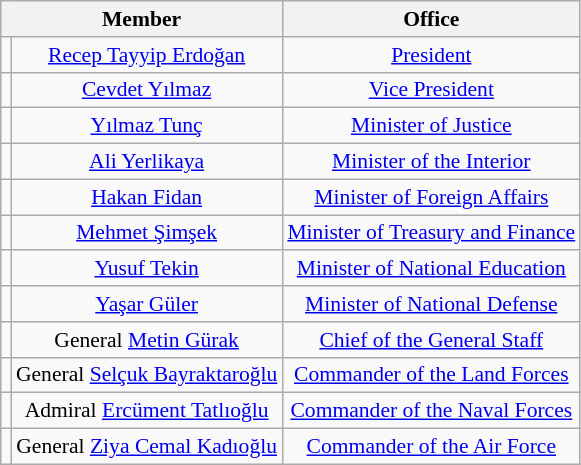<table class="wikitable" style="text-align:center; font-size:90%;">
<tr>
<th colspan="2">Member</th>
<th>Office</th>
</tr>
<tr>
<td></td>
<td><a href='#'>Recep Tayyip Erdoğan</a></td>
<td><a href='#'>President</a></td>
</tr>
<tr>
<td></td>
<td><a href='#'>Cevdet Yılmaz</a></td>
<td><a href='#'>Vice President</a></td>
</tr>
<tr>
<td></td>
<td><a href='#'>Yılmaz Tunç</a></td>
<td><a href='#'>Minister of Justice</a></td>
</tr>
<tr>
<td></td>
<td><a href='#'>Ali Yerlikaya</a></td>
<td><a href='#'>Minister of the Interior</a></td>
</tr>
<tr>
<td></td>
<td><a href='#'>Hakan Fidan</a></td>
<td><a href='#'>Minister of Foreign Affairs</a></td>
</tr>
<tr>
<td></td>
<td><a href='#'>Mehmet Şimşek</a></td>
<td><a href='#'>Minister of Treasury and Finance</a></td>
</tr>
<tr>
<td></td>
<td><a href='#'>Yusuf Tekin</a></td>
<td><a href='#'>Minister of National Education</a></td>
</tr>
<tr>
<td></td>
<td><a href='#'>Yaşar Güler</a></td>
<td><a href='#'>Minister of National Defense</a></td>
</tr>
<tr>
<td></td>
<td>General <a href='#'>Metin Gürak</a></td>
<td><a href='#'>Chief of the General Staff</a></td>
</tr>
<tr>
<td></td>
<td>General <a href='#'>Selçuk Bayraktaroğlu</a></td>
<td><a href='#'>Commander of the Land Forces</a></td>
</tr>
<tr>
<td></td>
<td>Admiral <a href='#'>Ercüment Tatlıoğlu</a></td>
<td><a href='#'>Commander of the Naval Forces</a></td>
</tr>
<tr>
<td></td>
<td>General <a href='#'>Ziya Cemal Kadıoğlu</a></td>
<td><a href='#'>Commander of the Air Force</a></td>
</tr>
</table>
